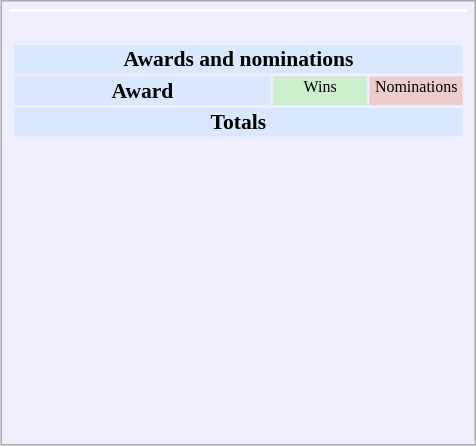<table class="infobox" style="width:22em; text-align:left; font-size:90%; vertical-align:middle; background:#eef;">
<tr style="background:white;">
<td colspan="2" style="text-align:center;"></td>
</tr>
<tr>
<td colspan="3" style="text-align:center;"><br><table class="collapsible collapsed" style="width:100%;">
<tr>
<th colspan="3" style="background:#d9e8ff; text-align:center;">Awards and nominations</th>
</tr>
<tr style="background:#d9e8ff; text-align:center;">
<th style="vertical-align: middle;">Award</th>
<td style="background:#cec; font-size:8pt; width:60px;">Wins</td>
<td style="background:#ecc; font-size:8pt; width:60px;">Nominations</td>
</tr>
<tr style="background:#d9e8ff;">
<td colspan="3" style="text-align:center;"><strong>Totals</strong></td>
</tr>
<tr>
<td align=center><br></td>
<td></td>
<td></td>
</tr>
<tr>
<td align=center><br></td>
<td></td>
<td></td>
</tr>
<tr>
<td align=center><br></td>
<td></td>
<td></td>
</tr>
<tr>
<td align=center><br></td>
<td></td>
<td></td>
</tr>
<tr>
<td align=center><br></td>
<td></td>
<td></td>
</tr>
<tr>
<td align=center><br></td>
<td></td>
<td></td>
</tr>
<tr>
<td align=center><br></td>
<td></td>
<td></td>
</tr>
<tr>
<td align=center><br></td>
<td></td>
<td></td>
</tr>
<tr>
<td align=center><br></td>
<td></td>
<td></td>
</tr>
</table>
</td>
</tr>
<tr style="background-color#d9e8ff">
<td></td>
<td></td>
</tr>
<tr>
<td></td>
<td></td>
</tr>
</table>
